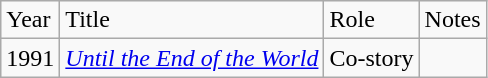<table class="wikitable sortable">
<tr>
<td>Year</td>
<td>Title</td>
<td>Role</td>
<td>Notes</td>
</tr>
<tr>
<td>1991</td>
<td><em><a href='#'>Until the End of the World</a></em></td>
<td>Co-story</td>
<td></td>
</tr>
</table>
